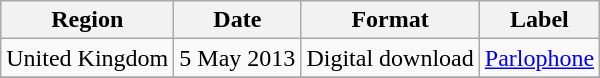<table class=wikitable>
<tr>
<th>Region</th>
<th>Date</th>
<th>Format</th>
<th>Label</th>
</tr>
<tr>
<td>United Kingdom</td>
<td>5 May 2013</td>
<td>Digital download</td>
<td><a href='#'>Parlophone</a></td>
</tr>
<tr>
</tr>
</table>
